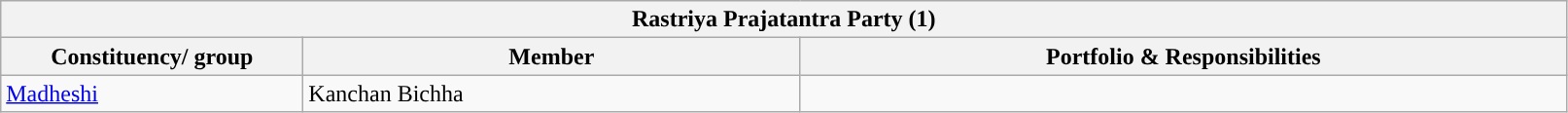<table class="wikitable">
<tr>
<th colspan="3" style="width: 800pt; background:">Rastriya Prajatantra Party (1)</th>
</tr>
<tr>
<th style="width:150pt;">Constituency/ group</th>
<th style="width:250pt;">Member</th>
<th>Portfolio & Responsibilities</th>
</tr>
<tr>
<td><a href='#'>Madheshi</a></td>
<td>Kanchan Bichha</td>
<td></td>
</tr>
</table>
